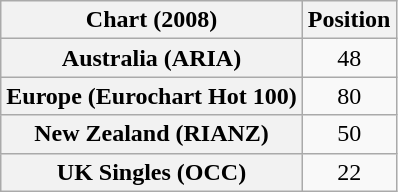<table class="wikitable sortable plainrowheaders" style="text-align:center">
<tr>
<th>Chart (2008)</th>
<th>Position</th>
</tr>
<tr>
<th scope="row">Australia (ARIA)</th>
<td>48</td>
</tr>
<tr>
<th scope="row">Europe (Eurochart Hot 100)</th>
<td>80</td>
</tr>
<tr>
<th scope="row">New Zealand (RIANZ)</th>
<td>50</td>
</tr>
<tr>
<th scope="row">UK Singles (OCC)</th>
<td>22</td>
</tr>
</table>
